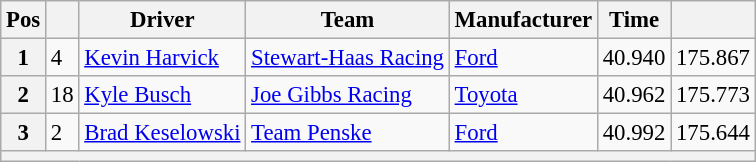<table class="wikitable" style="font-size:95%">
<tr>
<th>Pos</th>
<th></th>
<th>Driver</th>
<th>Team</th>
<th>Manufacturer</th>
<th>Time</th>
<th></th>
</tr>
<tr>
<th>1</th>
<td>4</td>
<td><a href='#'>Kevin Harvick</a></td>
<td><a href='#'>Stewart-Haas Racing</a></td>
<td><a href='#'>Ford</a></td>
<td>40.940</td>
<td>175.867</td>
</tr>
<tr>
<th>2</th>
<td>18</td>
<td><a href='#'>Kyle Busch</a></td>
<td><a href='#'>Joe Gibbs Racing</a></td>
<td><a href='#'>Toyota</a></td>
<td>40.962</td>
<td>175.773</td>
</tr>
<tr>
<th>3</th>
<td>2</td>
<td><a href='#'>Brad Keselowski</a></td>
<td><a href='#'>Team Penske</a></td>
<td><a href='#'>Ford</a></td>
<td>40.992</td>
<td>175.644</td>
</tr>
<tr>
<th colspan="7"></th>
</tr>
</table>
